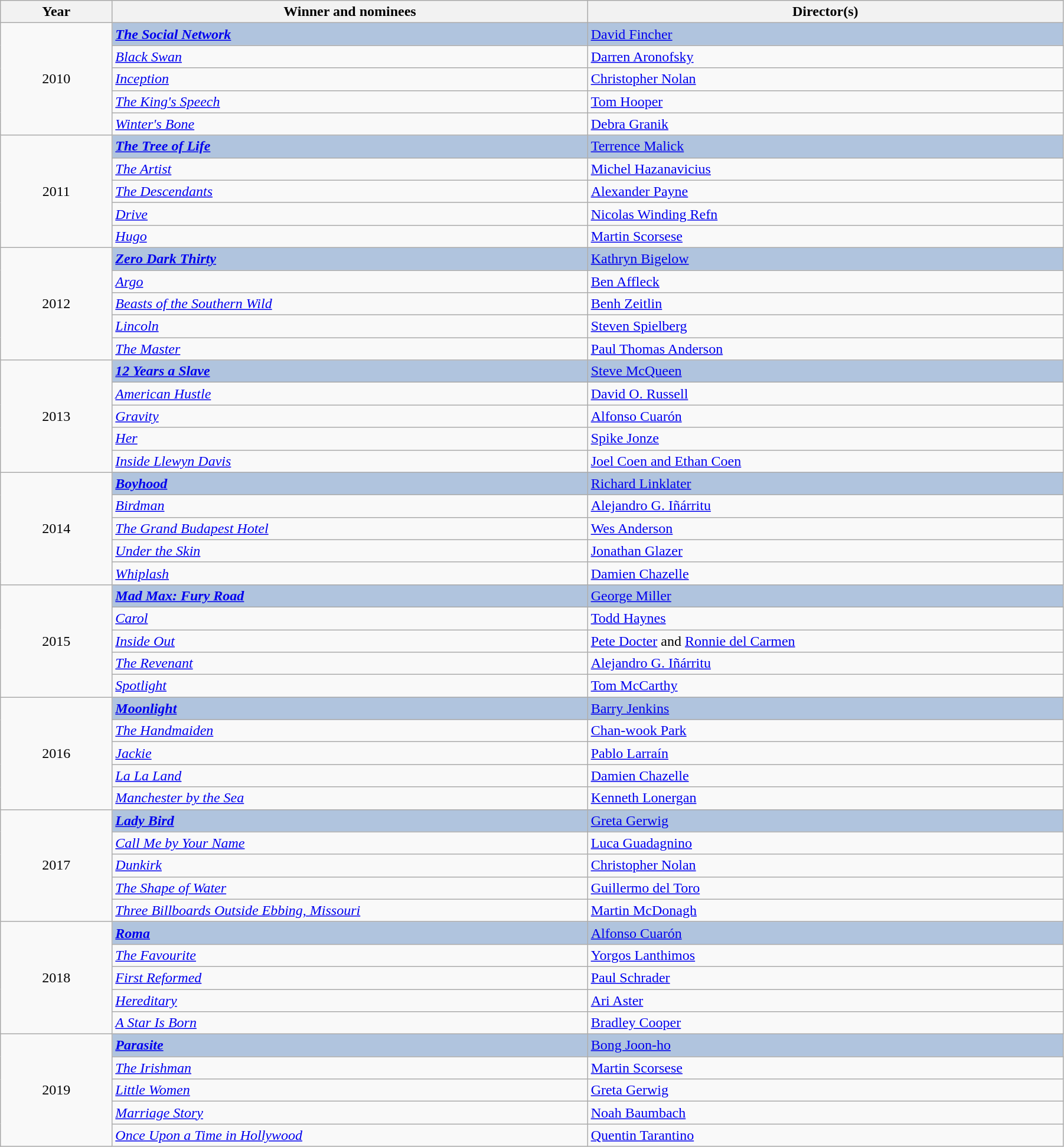<table class="wikitable" width="95%" cellpadding="5">
<tr>
<th width="100"><strong>Year</strong></th>
<th width="450"><strong>Winner and nominees</strong></th>
<th width="450"><strong>Director(s)</strong></th>
</tr>
<tr>
<td rowspan="5" style="text-align:center;">2010</td>
<td style="background:#B0C4DE;"><strong><em><a href='#'>The Social Network</a></em></strong></td>
<td style="background:#B0C4DE;"><a href='#'>David Fincher</a></td>
</tr>
<tr>
<td><em><a href='#'>Black Swan</a></em></td>
<td><a href='#'>Darren Aronofsky</a></td>
</tr>
<tr>
<td><em><a href='#'>Inception</a></em></td>
<td><a href='#'>Christopher Nolan</a></td>
</tr>
<tr>
<td><em><a href='#'>The King's Speech</a></em></td>
<td><a href='#'>Tom Hooper</a></td>
</tr>
<tr>
<td><em><a href='#'>Winter's Bone</a></em></td>
<td><a href='#'>Debra Granik</a></td>
</tr>
<tr>
<td rowspan="5" style="text-align:center;">2011</td>
<td style="background:#B0C4DE;"><strong><em><a href='#'>The Tree of Life</a></em></strong></td>
<td style="background:#B0C4DE;"><a href='#'>Terrence Malick</a></td>
</tr>
<tr>
<td><em><a href='#'>The Artist</a></em></td>
<td><a href='#'>Michel Hazanavicius</a></td>
</tr>
<tr>
<td><em><a href='#'>The Descendants</a></em></td>
<td><a href='#'>Alexander Payne</a></td>
</tr>
<tr>
<td><em><a href='#'>Drive</a></em></td>
<td><a href='#'>Nicolas Winding Refn</a></td>
</tr>
<tr>
<td><em><a href='#'>Hugo</a></em></td>
<td><a href='#'>Martin Scorsese</a></td>
</tr>
<tr>
<td rowspan="5" style="text-align:center;">2012</td>
<td style="background:#B0C4DE;"><strong><em><a href='#'>Zero Dark Thirty</a></em></strong></td>
<td style="background:#B0C4DE;"><a href='#'>Kathryn Bigelow</a></td>
</tr>
<tr>
<td><em><a href='#'>Argo</a></em></td>
<td><a href='#'>Ben Affleck</a></td>
</tr>
<tr>
<td><em><a href='#'>Beasts of the Southern Wild</a></em></td>
<td><a href='#'>Benh Zeitlin</a></td>
</tr>
<tr>
<td><em><a href='#'>Lincoln</a></em></td>
<td><a href='#'>Steven Spielberg</a></td>
</tr>
<tr>
<td><em><a href='#'>The Master</a></em></td>
<td><a href='#'>Paul Thomas Anderson</a></td>
</tr>
<tr>
<td rowspan="5" style="text-align:center;">2013</td>
<td style="background:#B0C4DE;"><strong><em><a href='#'>12 Years a Slave</a></em></strong></td>
<td style="background:#B0C4DE;"><a href='#'>Steve McQueen</a></td>
</tr>
<tr>
<td><em><a href='#'>American Hustle</a></em></td>
<td><a href='#'>David O. Russell</a></td>
</tr>
<tr>
<td><em><a href='#'>Gravity</a></em></td>
<td><a href='#'>Alfonso Cuarón</a></td>
</tr>
<tr>
<td><em><a href='#'>Her</a></em></td>
<td><a href='#'>Spike Jonze</a></td>
</tr>
<tr>
<td><em><a href='#'>Inside Llewyn Davis</a></em></td>
<td><a href='#'>Joel Coen and Ethan Coen</a></td>
</tr>
<tr>
<td rowspan="5" style="text-align:center;">2014</td>
<td style="background:#B0C4DE;"><strong><em><a href='#'>Boyhood</a></em></strong></td>
<td style="background:#B0C4DE;"><a href='#'>Richard Linklater</a></td>
</tr>
<tr>
<td><em><a href='#'>Birdman</a></em></td>
<td><a href='#'>Alejandro G. Iñárritu</a></td>
</tr>
<tr>
<td><em><a href='#'>The Grand Budapest Hotel</a></em></td>
<td><a href='#'>Wes Anderson</a></td>
</tr>
<tr>
<td><em><a href='#'>Under the Skin</a></em></td>
<td><a href='#'>Jonathan Glazer</a></td>
</tr>
<tr>
<td><em><a href='#'>Whiplash</a></em></td>
<td><a href='#'>Damien Chazelle</a></td>
</tr>
<tr>
<td rowspan="5" style="text-align:center;">2015</td>
<td style="background:#B0C4DE;"><strong><em><a href='#'>Mad Max: Fury Road</a></em></strong></td>
<td style="background:#B0C4DE;"><a href='#'>George Miller</a></td>
</tr>
<tr>
<td><em><a href='#'>Carol</a></em></td>
<td><a href='#'>Todd Haynes</a></td>
</tr>
<tr>
<td><em><a href='#'>Inside Out</a></em></td>
<td><a href='#'>Pete Docter</a> and <a href='#'>Ronnie del Carmen</a></td>
</tr>
<tr>
<td><em><a href='#'>The Revenant</a></em></td>
<td><a href='#'>Alejandro G. Iñárritu</a></td>
</tr>
<tr>
<td><em><a href='#'>Spotlight</a></em></td>
<td><a href='#'>Tom McCarthy</a></td>
</tr>
<tr>
<td rowspan="5" style="text-align:center;">2016</td>
<td style="background:#B0C4DE;"><strong><em><a href='#'>Moonlight</a></em></strong></td>
<td style="background:#B0C4DE;"><a href='#'>Barry Jenkins</a></td>
</tr>
<tr>
<td><em><a href='#'>The Handmaiden</a></em></td>
<td><a href='#'>Chan-wook Park</a></td>
</tr>
<tr>
<td><em><a href='#'>Jackie</a></em></td>
<td><a href='#'>Pablo Larraín</a></td>
</tr>
<tr>
<td><em><a href='#'>La La Land</a></em></td>
<td><a href='#'>Damien Chazelle</a></td>
</tr>
<tr>
<td><em><a href='#'>Manchester by the Sea</a></em></td>
<td><a href='#'>Kenneth Lonergan</a></td>
</tr>
<tr>
<td rowspan="5" style="text-align:center;">2017</td>
<td style="background:#B0C4DE;"><strong><em><a href='#'>Lady Bird</a></em></strong></td>
<td style="background:#B0C4DE;"><a href='#'>Greta Gerwig</a></td>
</tr>
<tr>
<td><em><a href='#'>Call Me by Your Name</a></em></td>
<td><a href='#'>Luca Guadagnino</a></td>
</tr>
<tr>
<td><em><a href='#'>Dunkirk</a></em></td>
<td><a href='#'>Christopher Nolan</a></td>
</tr>
<tr>
<td><em><a href='#'>The Shape of Water</a></em></td>
<td><a href='#'>Guillermo del Toro</a></td>
</tr>
<tr>
<td><em><a href='#'>Three Billboards Outside Ebbing, Missouri</a></em></td>
<td><a href='#'>Martin McDonagh</a></td>
</tr>
<tr>
<td rowspan="5" style="text-align:center;">2018</td>
<td style="background:#B0C4DE;"><strong><em><a href='#'>Roma</a></em></strong></td>
<td style="background:#B0C4DE;"><a href='#'>Alfonso Cuarón</a></td>
</tr>
<tr>
<td><em><a href='#'>The Favourite</a></em></td>
<td><a href='#'>Yorgos Lanthimos</a></td>
</tr>
<tr>
<td><em><a href='#'>First Reformed</a></em></td>
<td><a href='#'>Paul Schrader</a></td>
</tr>
<tr>
<td><em><a href='#'>Hereditary</a></em></td>
<td><a href='#'>Ari Aster</a></td>
</tr>
<tr>
<td><em><a href='#'>A Star Is Born</a></em></td>
<td><a href='#'>Bradley Cooper</a></td>
</tr>
<tr>
<td rowspan="5" style="text-align:center;">2019</td>
<td style="background:#B0C4DE;"><strong><em><a href='#'>Parasite</a></em></strong></td>
<td style="background:#B0C4DE;"><a href='#'>Bong Joon-ho</a></td>
</tr>
<tr>
<td><em><a href='#'>The Irishman</a></em></td>
<td><a href='#'>Martin Scorsese</a></td>
</tr>
<tr>
<td><em><a href='#'>Little Women</a></em></td>
<td><a href='#'>Greta Gerwig</a></td>
</tr>
<tr>
<td><em><a href='#'>Marriage Story</a></em></td>
<td><a href='#'>Noah Baumbach</a></td>
</tr>
<tr>
<td><em><a href='#'>Once Upon a Time in Hollywood</a></em></td>
<td><a href='#'>Quentin Tarantino</a></td>
</tr>
</table>
